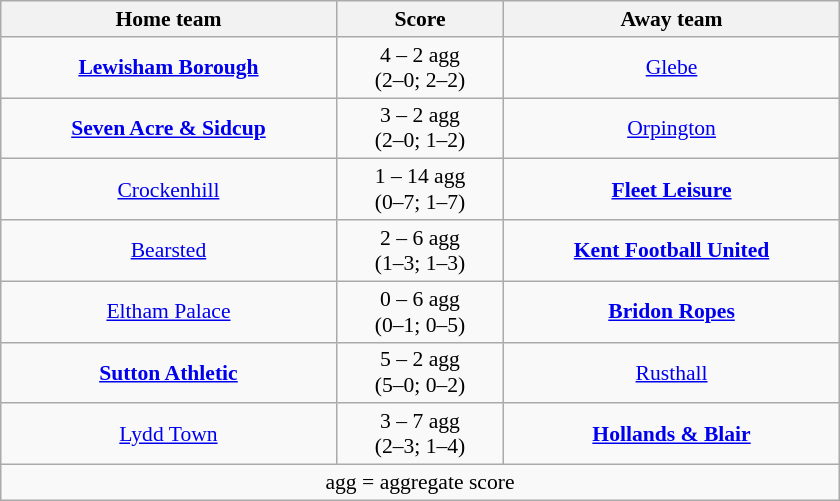<table class="wikitable" style="width: 560px; text-align:center; font-size:90%">
<tr>
<th scope="col" style="width: 40.00%;background:palegrey; "><strong>Home team</strong></th>
<th scope="col" style="width: 20.00%;"><strong>Score</strong></th>
<th scope="col" style="width: 40.00%;"><strong>Away team</strong></th>
</tr>
<tr>
<td><a href='#'><strong>Lewisham Borough</strong></a></td>
<td>4 – 2 agg<br>(2–0; 2–2)</td>
<td><a href='#'>Glebe</a></td>
</tr>
<tr>
<td><a href='#'><strong>Seven Acre & Sidcup</strong></a></td>
<td>3 – 2 agg<br>(2–0; 1–2)</td>
<td><a href='#'>Orpington</a></td>
</tr>
<tr>
<td><a href='#'>Crockenhill</a></td>
<td>1 – 14 agg<br>(0–7; 1–7)</td>
<td><a href='#'><strong>Fleet Leisure</strong></a></td>
</tr>
<tr>
<td><a href='#'>Bearsted</a></td>
<td>2 – 6 agg<br>(1–3; 1–3)</td>
<td><a href='#'><strong>Kent Football United</strong></a></td>
</tr>
<tr>
<td><a href='#'>Eltham Palace</a></td>
<td>0 – 6 agg<br>(0–1; 0–5)</td>
<td><a href='#'><strong>Bridon Ropes</strong></a></td>
</tr>
<tr>
<td><a href='#'><strong>Sutton Athletic</strong></a></td>
<td>5 – 2 agg<br>(5–0; 0–2)</td>
<td><a href='#'>Rusthall</a></td>
</tr>
<tr>
<td><a href='#'>Lydd Town</a></td>
<td>3 – 7 agg<br>(2–3; 1–4)</td>
<td><a href='#'><strong>Hollands & Blair</strong></a></td>
</tr>
<tr>
<td colspan=3>agg = aggregate score</td>
</tr>
</table>
